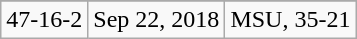<table class="wikitable">
<tr align="center">
</tr>
<tr align="center">
<td>47-16-2</td>
<td>Sep 22, 2018</td>
<td>MSU, 35-21</td>
</tr>
</table>
